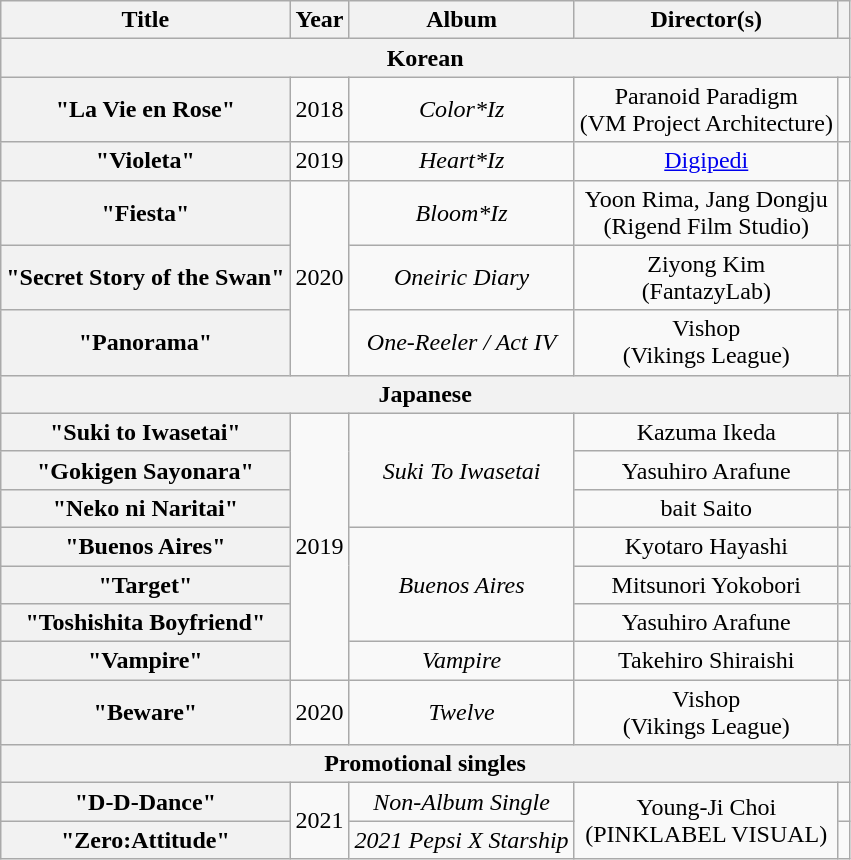<table class="wikitable plainrowheaders" style="text-align:center;">
<tr>
<th>Title</th>
<th>Year</th>
<th>Album</th>
<th>Director(s)</th>
<th></th>
</tr>
<tr>
<th colspan="5"><strong>Korean</strong></th>
</tr>
<tr>
<th scope="row">"La Vie en Rose" </th>
<td>2018</td>
<td><em>Color*Iz</em></td>
<td>Paranoid Paradigm <br>(VM Project Architecture)</td>
<td></td>
</tr>
<tr>
<th scope="row">"Violeta" </th>
<td>2019</td>
<td><em>Heart*Iz</em></td>
<td><a href='#'>Digipedi</a></td>
<td></td>
</tr>
<tr>
<th scope="row">"Fiesta"</th>
<td rowspan="3">2020</td>
<td><em>Bloom*Iz</em></td>
<td>Yoon Rima, Jang Dongju <br>(Rigend Film Studio)</td>
<td></td>
</tr>
<tr>
<th scope="row">"Secret Story of the Swan" </th>
<td><em>Oneiric Diary</em></td>
<td>Ziyong Kim <br>(FantazyLab)</td>
<td></td>
</tr>
<tr>
<th scope="row">"Panorama"</th>
<td><em>One-Reeler / Act IV</em></td>
<td>Vishop <br>(Vikings League)</td>
<td></td>
</tr>
<tr>
<th colspan="5"><strong>Japanese</strong></th>
</tr>
<tr>
<th scope="row">"Suki to Iwasetai" </th>
<td rowspan="7">2019</td>
<td rowspan="3"><em>Suki To Iwasetai</em></td>
<td>Kazuma Ikeda</td>
<td></td>
</tr>
<tr>
<th scope="row">"Gokigen Sayonara" </th>
<td>Yasuhiro Arafune</td>
<td></td>
</tr>
<tr>
<th scope="row">"Neko ni Naritai" </th>
<td>bait Saito</td>
<td></td>
</tr>
<tr>
<th scope="row">"Buenos Aires"</th>
<td rowspan="3"><em>Buenos Aires</em></td>
<td>Kyotaro Hayashi</td>
<td></td>
</tr>
<tr>
<th scope="row">"Target"</th>
<td>Mitsunori Yokobori</td>
<td></td>
</tr>
<tr>
<th scope="row">"Toshishita Boyfriend" </th>
<td>Yasuhiro Arafune</td>
<td></td>
</tr>
<tr>
<th scope="row">"Vampire"</th>
<td><em>Vampire</em></td>
<td>Takehiro Shiraishi</td>
<td></td>
</tr>
<tr>
<th scope="row">"Beware"</th>
<td>2020</td>
<td><em>Twelve</em></td>
<td>Vishop <br>(Vikings League)</td>
<td></td>
</tr>
<tr>
<th colspan="5"><strong>Promotional singles</strong></th>
</tr>
<tr>
<th scope="row">"D-D-Dance" <br></th>
<td rowspan="2">2021</td>
<td><em>Non-Album Single</em></td>
<td rowspan="2">Young-Ji Choi <br>(PINKLABEL VISUAL)</td>
<td></td>
</tr>
<tr>
<th scope="row">"Zero:Attitude" <br></th>
<td><em>2021 Pepsi X Starship</em></td>
<td></td>
</tr>
</table>
